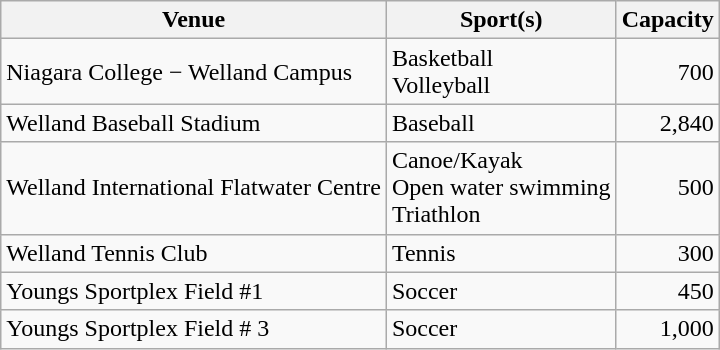<table class="wikitable sortable">
<tr>
<th>Venue</th>
<th>Sport(s)</th>
<th>Capacity</th>
</tr>
<tr>
<td>Niagara College − Welland Campus</td>
<td>Basketball<br>Volleyball</td>
<td align="right">700</td>
</tr>
<tr>
<td>Welland Baseball Stadium</td>
<td>Baseball</td>
<td align="right">2,840</td>
</tr>
<tr>
<td>Welland International Flatwater Centre</td>
<td>Canoe/Kayak<br>Open water swimming<br>Triathlon</td>
<td align="right">500</td>
</tr>
<tr>
<td>Welland Tennis Club</td>
<td>Tennis</td>
<td align="right">300</td>
</tr>
<tr>
<td>Youngs Sportplex Field #1</td>
<td>Soccer</td>
<td align="right">450</td>
</tr>
<tr>
<td>Youngs Sportplex Field # 3</td>
<td>Soccer</td>
<td align="right">1,000</td>
</tr>
</table>
